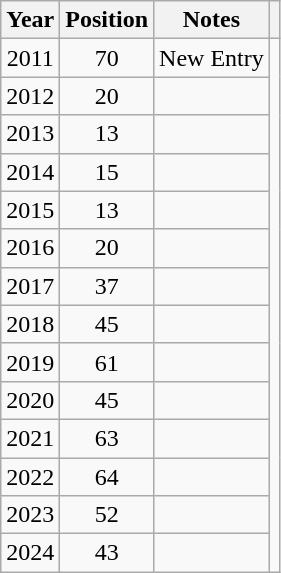<table class="wikitable plainrowheaders" style="text-align:center;">
<tr>
<th>Year</th>
<th>Position</th>
<th>Notes</th>
<th></th>
</tr>
<tr>
<td>2011</td>
<td>70</td>
<td>New Entry</td>
<td rowspan="14"></td>
</tr>
<tr>
<td>2012</td>
<td>20</td>
<td></td>
</tr>
<tr>
<td>2013</td>
<td>13</td>
<td></td>
</tr>
<tr>
<td>2014</td>
<td>15</td>
<td></td>
</tr>
<tr>
<td>2015</td>
<td>13</td>
<td></td>
</tr>
<tr>
<td>2016</td>
<td>20</td>
<td></td>
</tr>
<tr>
<td>2017</td>
<td>37</td>
<td></td>
</tr>
<tr>
<td>2018</td>
<td>45</td>
<td></td>
</tr>
<tr>
<td>2019</td>
<td>61</td>
<td></td>
</tr>
<tr>
<td>2020</td>
<td>45</td>
<td></td>
</tr>
<tr>
<td>2021</td>
<td>63</td>
<td></td>
</tr>
<tr>
<td>2022</td>
<td>64</td>
<td></td>
</tr>
<tr>
<td>2023</td>
<td>52</td>
<td></td>
</tr>
<tr>
<td>2024</td>
<td>43</td>
<td></td>
</tr>
</table>
